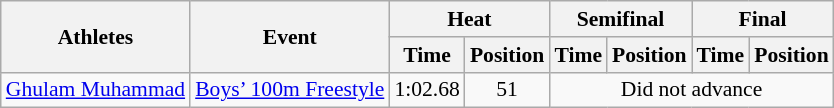<table class="wikitable" border="1" style="font-size:90%">
<tr>
<th rowspan=2>Athletes</th>
<th rowspan=2>Event</th>
<th colspan=2>Heat</th>
<th colspan=2>Semifinal</th>
<th colspan=2>Final</th>
</tr>
<tr>
<th>Time</th>
<th>Position</th>
<th>Time</th>
<th>Position</th>
<th>Time</th>
<th>Position</th>
</tr>
<tr>
<td rowspan=1><a href='#'>Ghulam Muhammad</a></td>
<td><a href='#'>Boys’ 100m Freestyle</a></td>
<td align=center>1:02.68</td>
<td align=center>51</td>
<td colspan="4" align=center>Did not advance</td>
</tr>
</table>
